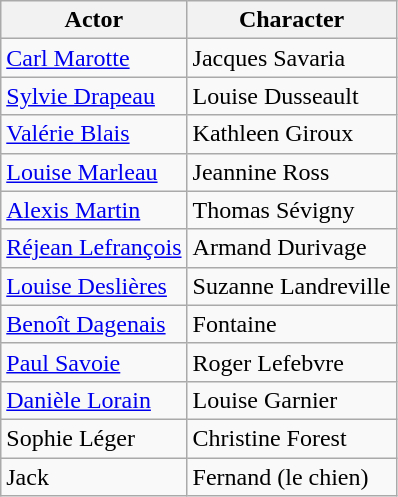<table class="wikitable">
<tr>
<th>Actor</th>
<th>Character</th>
</tr>
<tr>
<td><a href='#'>Carl Marotte</a></td>
<td>Jacques Savaria</td>
</tr>
<tr>
<td><a href='#'>Sylvie Drapeau</a></td>
<td>Louise Dusseault</td>
</tr>
<tr>
<td><a href='#'>Valérie Blais</a></td>
<td>Kathleen Giroux</td>
</tr>
<tr>
<td><a href='#'>Louise Marleau</a></td>
<td>Jeannine Ross</td>
</tr>
<tr>
<td><a href='#'>Alexis Martin</a></td>
<td>Thomas Sévigny </td>
</tr>
<tr>
<td><a href='#'>Réjean Lefrançois</a></td>
<td>Armand Durivage</td>
</tr>
<tr>
<td><a href='#'>Louise Deslières</a></td>
<td>Suzanne Landreville</td>
</tr>
<tr>
<td><a href='#'>Benoît Dagenais</a></td>
<td>Fontaine</td>
</tr>
<tr>
<td><a href='#'>Paul Savoie</a></td>
<td>Roger Lefebvre</td>
</tr>
<tr>
<td><a href='#'>Danièle Lorain</a></td>
<td>Louise Garnier</td>
</tr>
<tr>
<td>Sophie Léger</td>
<td>Christine Forest</td>
</tr>
<tr>
<td>Jack</td>
<td>Fernand (le chien)</td>
</tr>
</table>
